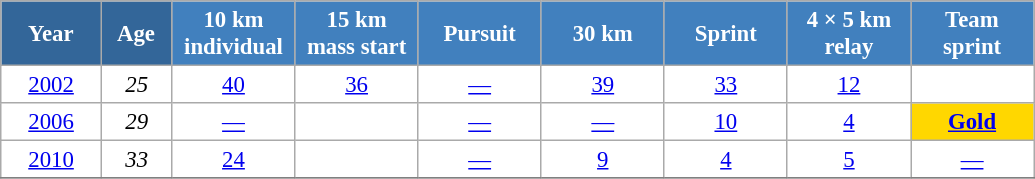<table class="wikitable" style="font-size:95%; text-align:center; border:grey solid 1px; border-collapse:collapse; background:#ffffff;">
<tr>
<th style="background-color:#369; color:white; width:60px;"> Year </th>
<th style="background-color:#369; color:white; width:40px;"> Age </th>
<th style="background-color:#4180be; color:white; width:75px;"> 10 km <br> individual </th>
<th style="background-color:#4180be; color:white; width:75px;"> 15 km <br> mass start </th>
<th style="background-color:#4180be; color:white; width:75px;"> Pursuit </th>
<th style="background-color:#4180be; color:white; width:75px;"> 30 km </th>
<th style="background-color:#4180be; color:white; width:75px;"> Sprint </th>
<th style="background-color:#4180be; color:white; width:75px;"> 4 × 5 km <br> relay </th>
<th style="background-color:#4180be; color:white; width:75px;"> Team <br> sprint </th>
</tr>
<tr>
<td><a href='#'>2002</a></td>
<td><em>25</em></td>
<td><a href='#'>40</a></td>
<td><a href='#'>36</a></td>
<td><a href='#'>—</a></td>
<td><a href='#'>39</a></td>
<td><a href='#'>33</a></td>
<td><a href='#'>12</a></td>
<td></td>
</tr>
<tr>
<td><a href='#'>2006</a></td>
<td><em>29</em></td>
<td><a href='#'>—</a></td>
<td></td>
<td><a href='#'>—</a></td>
<td><a href='#'>—</a></td>
<td><a href='#'>10</a></td>
<td><a href='#'>4</a></td>
<td bgcolor=gold><a href='#'><strong>Gold</strong></a></td>
</tr>
<tr>
<td><a href='#'>2010</a></td>
<td><em>33</em></td>
<td><a href='#'>24</a></td>
<td></td>
<td><a href='#'>—</a></td>
<td><a href='#'>9</a></td>
<td><a href='#'>4</a></td>
<td><a href='#'>5</a></td>
<td><a href='#'>—</a></td>
</tr>
<tr>
</tr>
</table>
